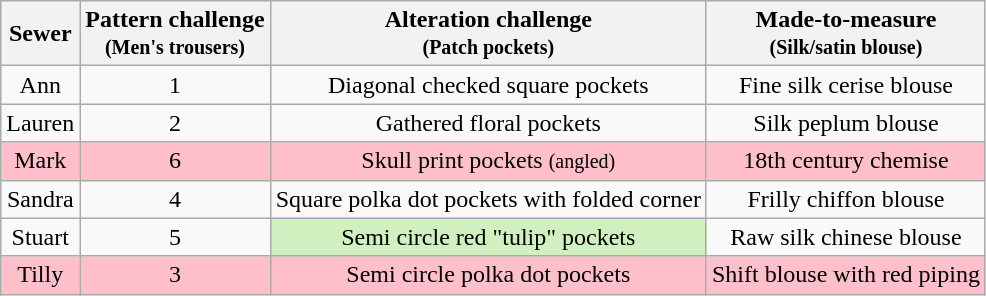<table class="wikitable" style="text-align:center;">
<tr>
<th>Sewer</th>
<th>Pattern challenge<br><small>(Men's trousers)</small></th>
<th>Alteration challenge<br><small>(Patch pockets)</small></th>
<th>Made-to-measure<br><small>(Silk/satin blouse)</small></th>
</tr>
<tr>
<td>Ann</td>
<td>1</td>
<td>Diagonal checked square pockets</td>
<td>Fine silk cerise blouse</td>
</tr>
<tr>
<td>Lauren</td>
<td>2</td>
<td>Gathered floral pockets</td>
<td>Silk peplum blouse</td>
</tr>
<tr style="background:Pink">
<td>Mark</td>
<td>6</td>
<td>Skull print pockets <small>(angled)</small></td>
<td>18th century chemise</td>
</tr>
<tr>
<td>Sandra</td>
<td>4</td>
<td>Square polka dot pockets with folded corner</td>
<td>Frilly chiffon blouse</td>
</tr>
<tr>
<td>Stuart</td>
<td>5</td>
<td style="background:#d0f0c0">Semi circle red "tulip" pockets</td>
<td>Raw silk chinese blouse</td>
</tr>
<tr style="background:Pink">
<td>Tilly</td>
<td>3</td>
<td>Semi circle polka dot pockets</td>
<td>Shift blouse with red piping</td>
</tr>
</table>
